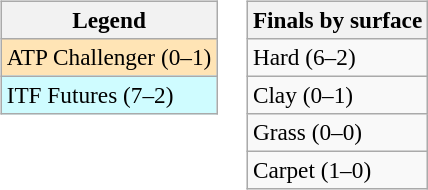<table>
<tr valign=top>
<td><br><table class=wikitable style=font-size:97%>
<tr>
<th>Legend</th>
</tr>
<tr bgcolor=moccasin>
<td>ATP Challenger (0–1)</td>
</tr>
<tr bgcolor=cffcff>
<td>ITF Futures (7–2)</td>
</tr>
</table>
</td>
<td><br><table class=wikitable style=font-size:97%>
<tr>
<th>Finals by surface</th>
</tr>
<tr>
<td>Hard (6–2)</td>
</tr>
<tr>
<td>Clay (0–1)</td>
</tr>
<tr>
<td>Grass (0–0)</td>
</tr>
<tr>
<td>Carpet (1–0)</td>
</tr>
</table>
</td>
</tr>
</table>
